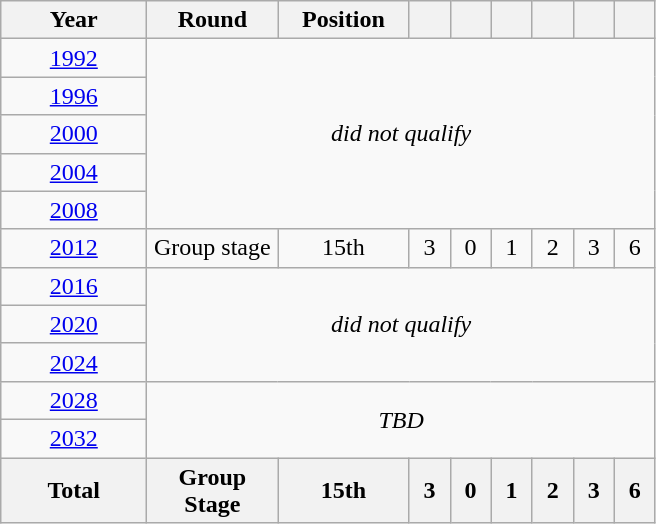<table class="wikitable" style="text-align: center;">
<tr>
<th width="90">Year</th>
<th width="80">Round</th>
<th width="80">Position</th>
<th width="20"></th>
<th width="20"></th>
<th width="20"></th>
<th width="20"></th>
<th width="20"></th>
<th width="20"></th>
</tr>
<tr>
<td> <a href='#'>1992</a></td>
<td rowspan=5 colspan=8><em>did not qualify</em></td>
</tr>
<tr>
<td> <a href='#'>1996</a></td>
</tr>
<tr>
<td> <a href='#'>2000</a></td>
</tr>
<tr>
<td> <a href='#'>2004</a></td>
</tr>
<tr>
<td> <a href='#'>2008</a></td>
</tr>
<tr>
<td> <a href='#'>2012</a></td>
<td>Group stage</td>
<td>15th</td>
<td>3</td>
<td>0</td>
<td>1</td>
<td>2</td>
<td>3</td>
<td>6</td>
</tr>
<tr>
<td> <a href='#'>2016</a></td>
<td rowspan=3 colspan=8><em>did not qualify</em></td>
</tr>
<tr>
<td> <a href='#'>2020</a></td>
</tr>
<tr>
<td> <a href='#'>2024</a></td>
</tr>
<tr>
<td> <a href='#'>2028</a></td>
<td rowspan=2 colspan=8><em>TBD</em></td>
</tr>
<tr>
<td> <a href='#'>2032</a></td>
</tr>
<tr>
<th>Total</th>
<th>Group Stage</th>
<th>15th</th>
<th>3</th>
<th>0</th>
<th>1</th>
<th>2</th>
<th>3</th>
<th>6</th>
</tr>
</table>
